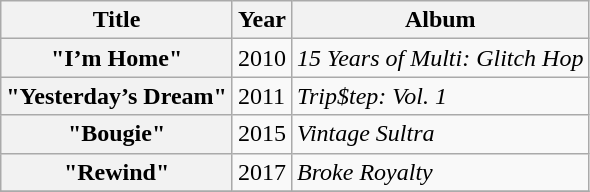<table class="wikitable plainrowheaders">
<tr>
<th rowspan="1" width:10em;>Title</th>
<th rowspan="1" width:30em;>Year</th>
<th rowspan="1" width:10em;>Album</th>
</tr>
<tr>
<th scope="row">"I’m Home"</th>
<td>2010</td>
<td><em>15 Years of Multi: Glitch Hop</em></td>
</tr>
<tr>
<th scope="row">"Yesterday’s Dream"</th>
<td>2011</td>
<td><em>Trip$tep: Vol. 1</em></td>
</tr>
<tr>
<th scope="row">"Bougie"<br></th>
<td>2015</td>
<td><em>Vintage Sultra</em></td>
</tr>
<tr>
<th scope="row">"Rewind"<br></th>
<td>2017</td>
<td><em>Broke Royalty</em></td>
</tr>
<tr>
</tr>
</table>
